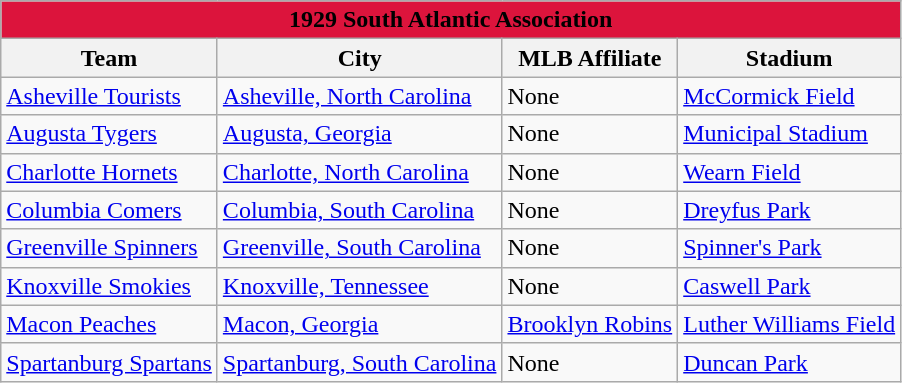<table class="wikitable" style="width:auto">
<tr>
<td bgcolor="#DC143C" align="center" colspan="7"><strong><span>1929 South Atlantic Association</span></strong></td>
</tr>
<tr>
<th>Team</th>
<th>City</th>
<th>MLB Affiliate</th>
<th>Stadium</th>
</tr>
<tr>
<td><a href='#'>Asheville Tourists</a></td>
<td><a href='#'>Asheville, North Carolina</a></td>
<td>None</td>
<td><a href='#'>McCormick Field</a></td>
</tr>
<tr>
<td><a href='#'>Augusta Tygers</a></td>
<td><a href='#'>Augusta, Georgia</a></td>
<td>None</td>
<td><a href='#'>Municipal Stadium</a></td>
</tr>
<tr>
<td><a href='#'>Charlotte Hornets</a></td>
<td><a href='#'>Charlotte, North Carolina</a></td>
<td>None</td>
<td><a href='#'>Wearn Field</a></td>
</tr>
<tr>
<td><a href='#'>Columbia Comers</a></td>
<td><a href='#'>Columbia, South Carolina</a></td>
<td>None</td>
<td><a href='#'>Dreyfus Park</a></td>
</tr>
<tr>
<td><a href='#'>Greenville Spinners</a></td>
<td><a href='#'>Greenville, South Carolina</a></td>
<td>None</td>
<td><a href='#'>Spinner's Park</a></td>
</tr>
<tr>
<td><a href='#'>Knoxville Smokies</a></td>
<td><a href='#'>Knoxville, Tennessee</a></td>
<td>None</td>
<td><a href='#'>Caswell Park</a></td>
</tr>
<tr>
<td><a href='#'>Macon Peaches</a></td>
<td><a href='#'>Macon, Georgia</a></td>
<td><a href='#'>Brooklyn Robins</a></td>
<td><a href='#'>Luther Williams Field</a></td>
</tr>
<tr>
<td><a href='#'>Spartanburg Spartans</a></td>
<td><a href='#'>Spartanburg, South Carolina</a></td>
<td>None</td>
<td><a href='#'>Duncan Park</a></td>
</tr>
</table>
